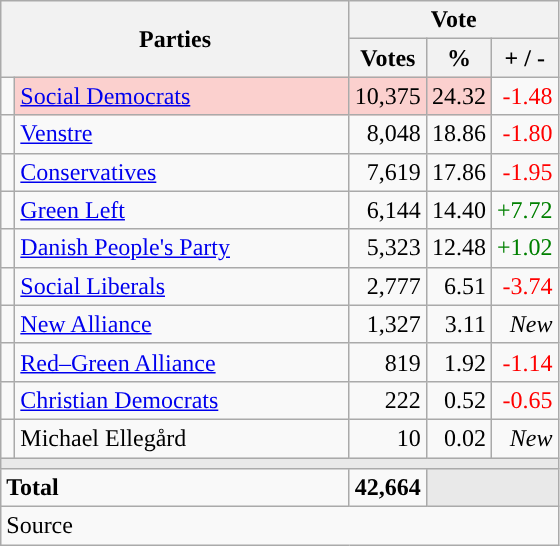<table class="wikitable" style="text-align:right;">
<tr>
<th style="text-align:centre;" rowspan="2" colspan="2" width="225">Parties</th>
<th colspan="3">Vote</th>
</tr>
<tr>
<th width="15">Votes</th>
<th width="15">%</th>
<th width="15">+ / -</th>
</tr>
<tr>
<td width="2" style="color:inherit;background:"></td>
<td bgcolor=#fbd0ce  align="left"><a href='#'>Social Democrats</a></td>
<td bgcolor=#fbd0ce>10,375</td>
<td bgcolor=#fbd0ce>24.32</td>
<td style=color:red;>-1.48</td>
</tr>
<tr>
<td width="2" style="color:inherit;background:"></td>
<td align="left"><a href='#'>Venstre</a></td>
<td>8,048</td>
<td>18.86</td>
<td style=color:red;>-1.80</td>
</tr>
<tr>
<td width="2" style="color:inherit;background:"></td>
<td align="left"><a href='#'>Conservatives</a></td>
<td>7,619</td>
<td>17.86</td>
<td style=color:red;>-1.95</td>
</tr>
<tr>
<td width="2" style="color:inherit;background:"></td>
<td align="left"><a href='#'>Green Left</a></td>
<td>6,144</td>
<td>14.40</td>
<td style=color:green;>+7.72</td>
</tr>
<tr>
<td width="2" style="color:inherit;background:"></td>
<td align="left"><a href='#'>Danish People's Party</a></td>
<td>5,323</td>
<td>12.48</td>
<td style=color:green;>+1.02</td>
</tr>
<tr>
<td width="2" style="color:inherit;background:"></td>
<td align="left"><a href='#'>Social Liberals</a></td>
<td>2,777</td>
<td>6.51</td>
<td style=color:red;>-3.74</td>
</tr>
<tr>
<td width="2" style="color:inherit;background:"></td>
<td align="left"><a href='#'>New Alliance</a></td>
<td>1,327</td>
<td>3.11</td>
<td><em>New</em></td>
</tr>
<tr>
<td width="2" style="color:inherit;background:"></td>
<td align="left"><a href='#'>Red–Green Alliance</a></td>
<td>819</td>
<td>1.92</td>
<td style=color:red;>-1.14</td>
</tr>
<tr>
<td width="2" style="color:inherit;background:"></td>
<td align="left"><a href='#'>Christian Democrats</a></td>
<td>222</td>
<td>0.52</td>
<td style=color:red;>-0.65</td>
</tr>
<tr>
<td width="2" style="color:inherit;background:"></td>
<td align="left">Michael Ellegård</td>
<td>10</td>
<td>0.02</td>
<td><em>New</em></td>
</tr>
<tr>
<td colspan="7" bgcolor="#E9E9E9"></td>
</tr>
<tr>
<td align="left" colspan="2"><strong>Total</strong></td>
<td><strong>42,664</strong></td>
<td bgcolor="#E9E9E9" colspan="2"></td>
</tr>
<tr>
<td align="left" colspan="6">Source</td>
</tr>
</table>
